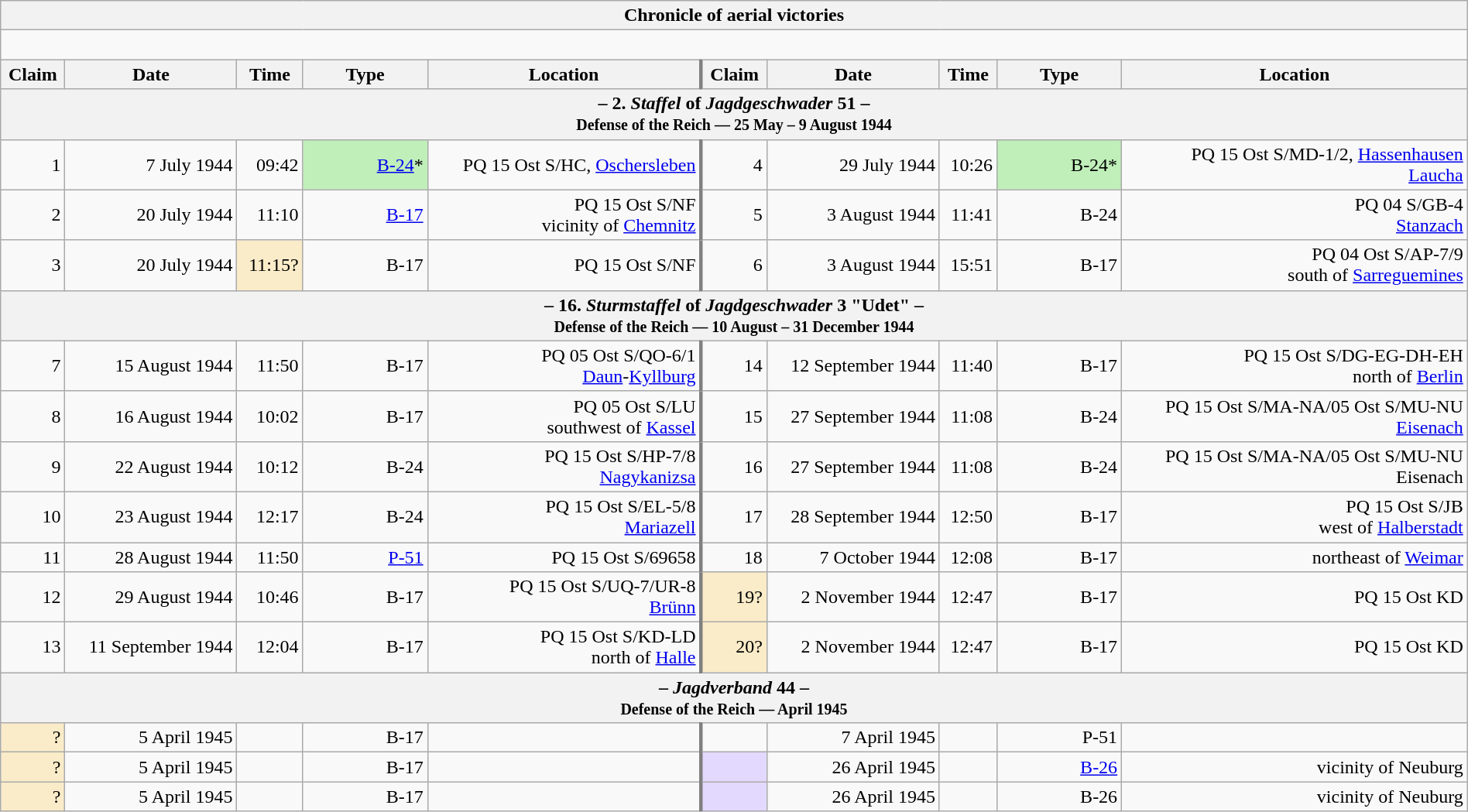<table class="wikitable plainrowheaders collapsible" style="margin-left: auto; margin-right: auto; border: none; text-align:right; width: 100%;">
<tr>
<th colspan="10">Chronicle of aerial victories</th>
</tr>
<tr>
<td colspan="10" style="text-align: left;"><br>

</td>
</tr>
<tr>
<th scope="col">Claim</th>
<th scope="col">Date</th>
<th scope="col">Time</th>
<th scope="col" width="100px">Type</th>
<th scope="col">Location</th>
<th scope="col" style="border-left: 3px solid grey;">Claim</th>
<th scope="col">Date</th>
<th scope="col">Time</th>
<th scope="col" width="100px">Type</th>
<th scope="col">Location</th>
</tr>
<tr>
<th colspan="10">– 2. <em>Staffel</em> of <em>Jagdgeschwader</em> 51 –<br><small>Defense of the Reich — 25 May – 9 August 1944</small></th>
</tr>
<tr>
<td>1</td>
<td>7 July 1944</td>
<td>09:42</td>
<td style="background:#C0EFBA"><a href='#'>B-24</a>*</td>
<td>PQ 15 Ost S/HC, <a href='#'>Oschersleben</a></td>
<td style="border-left: 3px solid grey;">4</td>
<td>29 July 1944</td>
<td>10:26</td>
<td style="background:#C0EFBA">B-24*</td>
<td>PQ 15 Ost S/MD-1/2, <a href='#'>Hassenhausen</a><br><a href='#'>Laucha</a></td>
</tr>
<tr>
<td>2</td>
<td>20 July 1944</td>
<td>11:10</td>
<td><a href='#'>B-17</a></td>
<td>PQ 15 Ost S/NF<br>vicinity of <a href='#'>Chemnitz</a></td>
<td style="border-left: 3px solid grey;">5</td>
<td>3 August 1944</td>
<td>11:41</td>
<td>B-24</td>
<td>PQ 04 S/GB-4<br><a href='#'>Stanzach</a></td>
</tr>
<tr>
<td>3</td>
<td>20 July 1944</td>
<td style="background:#faecc8">11:15?</td>
<td>B-17</td>
<td>PQ 15 Ost S/NF</td>
<td style="border-left: 3px solid grey;">6</td>
<td>3 August 1944</td>
<td>15:51</td>
<td>B-17</td>
<td>PQ 04 Ost S/AP-7/9<br>south of <a href='#'>Sarreguemines</a></td>
</tr>
<tr>
<th colspan="10">– 16. <em>Sturmstaffel</em> of <em>Jagdgeschwader</em> 3 "Udet" –<br><small>Defense of the Reich — 10 August – 31 December 1944</small></th>
</tr>
<tr>
<td>7</td>
<td>15 August 1944</td>
<td>11:50</td>
<td>B-17</td>
<td>PQ 05 Ost S/QO-6/1<br><a href='#'>Daun</a>-<a href='#'>Kyllburg</a></td>
<td style="border-left: 3px solid grey;">14</td>
<td>12 September 1944</td>
<td>11:40</td>
<td>B-17</td>
<td>PQ 15 Ost S/DG-EG-DH-EH<br>north of <a href='#'>Berlin</a></td>
</tr>
<tr>
<td>8</td>
<td>16 August 1944</td>
<td>10:02</td>
<td>B-17</td>
<td>PQ 05 Ost S/LU<br>southwest of <a href='#'>Kassel</a></td>
<td style="border-left: 3px solid grey;">15</td>
<td>27 September 1944</td>
<td>11:08</td>
<td>B-24</td>
<td>PQ 15 Ost S/MA-NA/05 Ost S/MU-NU<br><a href='#'>Eisenach</a></td>
</tr>
<tr>
<td>9</td>
<td>22 August 1944</td>
<td>10:12</td>
<td>B-24</td>
<td>PQ 15 Ost S/HP-7/8<br><a href='#'>Nagykanizsa</a></td>
<td style="border-left: 3px solid grey;">16</td>
<td>27 September 1944</td>
<td>11:08</td>
<td>B-24</td>
<td>PQ 15 Ost S/MA-NA/05 Ost S/MU-NU<br>Eisenach</td>
</tr>
<tr>
<td>10</td>
<td>23 August 1944</td>
<td>12:17</td>
<td>B-24</td>
<td>PQ 15 Ost S/EL-5/8<br><a href='#'>Mariazell</a></td>
<td style="border-left: 3px solid grey;">17</td>
<td>28 September 1944</td>
<td>12:50</td>
<td>B-17</td>
<td>PQ 15 Ost S/JB<br>west of <a href='#'>Halberstadt</a></td>
</tr>
<tr>
<td>11</td>
<td>28 August 1944</td>
<td>11:50</td>
<td><a href='#'>P-51</a></td>
<td>PQ 15 Ost S/69658</td>
<td style="border-left: 3px solid grey;">18</td>
<td>7 October 1944</td>
<td>12:08</td>
<td>B-17</td>
<td>northeast of <a href='#'>Weimar</a></td>
</tr>
<tr>
<td>12</td>
<td>29 August 1944</td>
<td>10:46</td>
<td>B-17</td>
<td>PQ 15 Ost S/UQ-7/UR-8<br><a href='#'>Brünn</a></td>
<td style="border-left: 3px solid grey; background:#faecc8">19?</td>
<td>2 November 1944</td>
<td>12:47</td>
<td>B-17</td>
<td>PQ 15 Ost KD</td>
</tr>
<tr>
<td>13</td>
<td>11 September 1944</td>
<td>12:04</td>
<td>B-17</td>
<td>PQ 15 Ost S/KD-LD<br>north of <a href='#'>Halle</a></td>
<td style="border-left: 3px solid grey; background:#faecc8">20?</td>
<td>2 November 1944</td>
<td>12:47</td>
<td>B-17</td>
<td>PQ 15 Ost KD</td>
</tr>
<tr>
<th colspan="10">– <em>Jagdverband</em> 44 –<br><small>Defense of the Reich — April 1945</small></th>
</tr>
<tr>
<td style="background:#faecc8">?</td>
<td>5 April 1945</td>
<td></td>
<td>B-17</td>
<td></td>
<td style="border-left: 3px solid grey;"></td>
<td>7 April 1945</td>
<td></td>
<td>P-51</td>
<td></td>
</tr>
<tr>
<td style="background:#faecc8">?</td>
<td>5 April 1945</td>
<td></td>
<td>B-17</td>
<td></td>
<td style="border-left: 3px solid grey; background:#e3d9ff;"></td>
<td>26 April 1945</td>
<td></td>
<td><a href='#'>B-26</a></td>
<td>vicinity of Neuburg</td>
</tr>
<tr>
<td style="background:#faecc8">?</td>
<td>5 April 1945</td>
<td></td>
<td>B-17</td>
<td></td>
<td style="border-left: 3px solid grey; background:#e3d9ff;"></td>
<td>26 April 1945</td>
<td></td>
<td>B-26</td>
<td>vicinity of Neuburg</td>
</tr>
</table>
